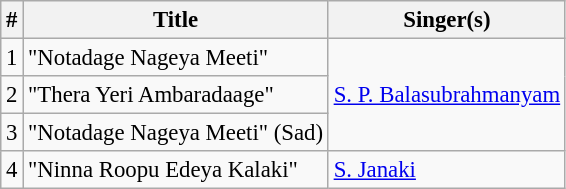<table class="wikitable" style="font-size:95%;">
<tr>
<th>#</th>
<th>Title</th>
<th>Singer(s)</th>
</tr>
<tr>
<td>1</td>
<td>"Notadage Nageya Meeti"</td>
<td rowspan=3><a href='#'>S. P. Balasubrahmanyam</a></td>
</tr>
<tr>
<td>2</td>
<td>"Thera Yeri Ambaradaage"</td>
</tr>
<tr>
<td>3</td>
<td>"Notadage Nageya Meeti" (Sad)</td>
</tr>
<tr>
<td>4</td>
<td>"Ninna Roopu Edeya Kalaki"</td>
<td><a href='#'>S. Janaki</a></td>
</tr>
</table>
